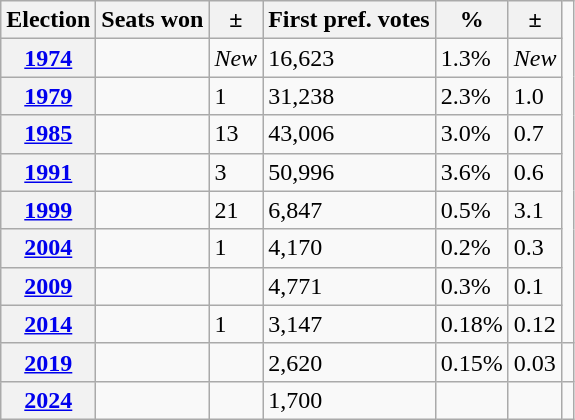<table class="wikitable">
<tr>
<th>Election</th>
<th>Seats won</th>
<th>±</th>
<th>First pref. votes</th>
<th>%</th>
<th>±</th>
</tr>
<tr>
<th><a href='#'>1974</a><br></th>
<td></td>
<td><em>New</em></td>
<td>16,623</td>
<td>1.3%</td>
<td><em>New</em></td>
</tr>
<tr>
<th><a href='#'>1979</a><br></th>
<td></td>
<td> 1</td>
<td>31,238</td>
<td>2.3%</td>
<td> 1.0</td>
</tr>
<tr>
<th><a href='#'>1985</a></th>
<td></td>
<td> 13</td>
<td>43,006</td>
<td>3.0%</td>
<td> 0.7</td>
</tr>
<tr>
<th><a href='#'>1991</a></th>
<td></td>
<td> 3</td>
<td>50,996</td>
<td>3.6%</td>
<td> 0.6</td>
</tr>
<tr>
<th><a href='#'>1999</a></th>
<td></td>
<td> 21</td>
<td>6,847</td>
<td>0.5%</td>
<td> 3.1</td>
</tr>
<tr>
<th><a href='#'>2004</a></th>
<td></td>
<td> 1</td>
<td>4,170</td>
<td>0.2%</td>
<td> 0.3</td>
</tr>
<tr>
<th><a href='#'>2009</a></th>
<td></td>
<td></td>
<td>4,771</td>
<td>0.3%</td>
<td> 0.1</td>
</tr>
<tr>
<th><a href='#'>2014</a></th>
<td></td>
<td> 1</td>
<td>3,147</td>
<td>0.18%</td>
<td> 0.12</td>
</tr>
<tr>
<th><a href='#'>2019</a></th>
<td></td>
<td></td>
<td>2,620</td>
<td>0.15%</td>
<td> 0.03</td>
<td></td>
</tr>
<tr>
<th><a href='#'>2024</a></th>
<td></td>
<td></td>
<td>1,700</td>
<td></td>
<td></td>
</tr>
</table>
